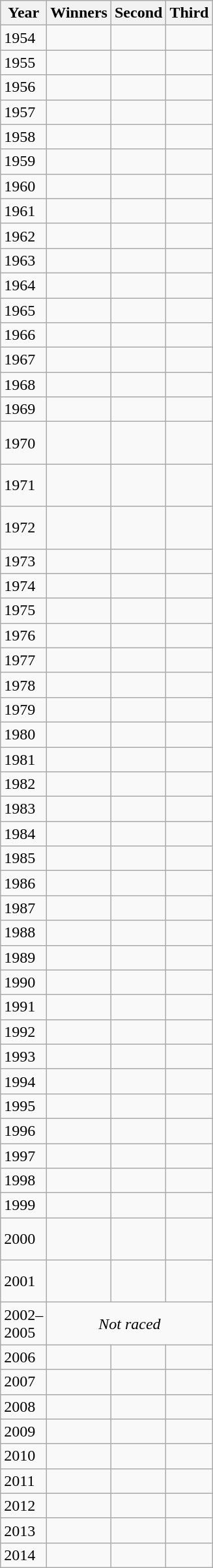<table class="wikitable">
<tr>
<th>Year</th>
<th>Winners</th>
<th>Second</th>
<th>Third</th>
</tr>
<tr>
<td>1954</td>
<td> <br></td>
<td> <br></td>
<td> <br></td>
</tr>
<tr>
<td>1955</td>
<td> <br></td>
<td> <br></td>
<td> <br></td>
</tr>
<tr>
<td>1956</td>
<td> <br> </td>
<td> <br></td>
<td> <br> </td>
</tr>
<tr>
<td>1957</td>
<td> <br> </td>
<td> <br></td>
<td> <br></td>
</tr>
<tr>
<td>1958</td>
<td> <br></td>
<td> <br></td>
<td> <br> </td>
</tr>
<tr>
<td>1959</td>
<td> <br></td>
<td> <br> </td>
<td> <br></td>
</tr>
<tr>
<td>1960</td>
<td> <br></td>
<td> <br></td>
<td> <br> </td>
</tr>
<tr>
<td>1961</td>
<td> <br></td>
<td> <br> </td>
<td> <br> </td>
</tr>
<tr>
<td>1962</td>
<td> <br> </td>
<td> <br></td>
<td> <br></td>
</tr>
<tr>
<td>1963</td>
<td> <br> </td>
<td> <br></td>
<td> <br></td>
</tr>
<tr>
<td>1964</td>
<td> <br> </td>
<td> <br></td>
<td> <br></td>
</tr>
<tr>
<td>1965</td>
<td> <br> </td>
<td> <br></td>
<td> <br></td>
</tr>
<tr>
<td>1966</td>
<td> <br></td>
<td> <br> </td>
<td> <br> </td>
</tr>
<tr>
<td>1967</td>
<td> <br></td>
<td> <br> </td>
<td> <br> </td>
</tr>
<tr>
<td>1968</td>
<td> <br> </td>
<td> <br> </td>
<td> <br></td>
</tr>
<tr>
<td>1969</td>
<td> <br></td>
<td> <br> </td>
<td> <br> </td>
</tr>
<tr>
<td>1970</td>
<td> <br> <br> </td>
<td> <br> <br> </td>
<td> <br>  <br> </td>
</tr>
<tr>
<td>1971</td>
<td> <br> <br> </td>
<td> <br> <br> </td>
<td> <br> <br> </td>
</tr>
<tr>
<td>1972</td>
<td> <br>  <br> </td>
<td> <br>  <br> </td>
<td> <br>  <br> </td>
</tr>
<tr>
<td>1973</td>
<td> <br></td>
<td> <br> </td>
<td> <br></td>
</tr>
<tr>
<td>1974</td>
<td> <br> </td>
<td> <br> </td>
<td> <br></td>
</tr>
<tr>
<td>1975</td>
<td> <br> </td>
<td> <br> </td>
<td> <br></td>
</tr>
<tr>
<td>1976</td>
<td> <br></td>
<td> <br> </td>
<td> <br> </td>
</tr>
<tr>
<td>1977</td>
<td> <br></td>
<td> <br> </td>
<td> <br> </td>
</tr>
<tr>
<td>1978</td>
<td> <br> </td>
<td> <br></td>
<td> <br></td>
</tr>
<tr>
<td>1979</td>
<td> <br> </td>
<td> <br> </td>
<td> <br></td>
</tr>
<tr>
<td>1980</td>
<td> <br> </td>
<td> <br></td>
<td> <br></td>
</tr>
<tr>
<td>1981</td>
<td> <br></td>
<td> <br></td>
<td> <br> </td>
</tr>
<tr>
<td>1982</td>
<td> <br></td>
<td> <br> </td>
<td> <br></td>
</tr>
<tr>
<td>1983</td>
<td> <br></td>
<td> <br></td>
<td> <br></td>
</tr>
<tr>
<td>1984</td>
<td> <br></td>
<td> <br></td>
<td> <br> </td>
</tr>
<tr>
<td>1985</td>
<td> <br> </td>
<td> <br></td>
<td> <br></td>
</tr>
<tr>
<td>1986</td>
<td> <br></td>
<td> <br></td>
<td> <br></td>
</tr>
<tr>
<td>1987</td>
<td> <br> </td>
<td> <br> </td>
<td> <br></td>
</tr>
<tr>
<td>1988</td>
<td> <br></td>
<td> <br></td>
<td> <br> </td>
</tr>
<tr>
<td>1989</td>
<td> <br></td>
<td> <br></td>
<td> <br> </td>
</tr>
<tr>
<td>1990</td>
<td> <br></td>
<td> <br></td>
<td> <br></td>
</tr>
<tr>
<td>1991</td>
<td> <br></td>
<td> <br> </td>
<td> <br></td>
</tr>
<tr>
<td>1992</td>
<td> <br></td>
<td> <br></td>
<td> <br> </td>
</tr>
<tr>
<td>1993</td>
<td> <br></td>
<td> <br> </td>
<td> <br></td>
</tr>
<tr>
<td>1994</td>
<td> <br> </td>
<td> <br></td>
<td><br> </td>
</tr>
<tr>
<td>1995</td>
<td> <br></td>
<td> <br></td>
<td> <br> </td>
</tr>
<tr>
<td>1996</td>
<td> <br></td>
<td> <br></td>
<td> <br></td>
</tr>
<tr>
<td>1997</td>
<td> <br></td>
<td> <br></td>
<td> <br> </td>
</tr>
<tr>
<td>1998</td>
<td> <br></td>
<td> <br></td>
<td> <br> </td>
</tr>
<tr>
<td>1999</td>
<td> <br></td>
<td> <br> </td>
<td><br> </td>
</tr>
<tr>
<td>2000</td>
<td> <br> <br> </td>
<td> <br>  <br> </td>
<td> <br> <br> </td>
</tr>
<tr>
<td>2001</td>
<td> <br> <br> </td>
<td> <br>  <br> </td>
<td> <br> <br></td>
</tr>
<tr>
<td>2002–<br>2005</td>
<td colspan=3 align=center><em>Not raced</em></td>
</tr>
<tr>
<td>2006</td>
<td><br></td>
<td> <br> </td>
<td> <br></td>
</tr>
<tr>
<td>2007</td>
<td> <br></td>
<td> <br> </td>
<td> <br> </td>
</tr>
<tr>
<td>2008</td>
<td> <br> </td>
<td> <br> </td>
<td> <br></td>
</tr>
<tr>
<td>2009</td>
<td><br></td>
<td> <br></td>
<td> <br></td>
</tr>
<tr>
<td>2010</td>
<td> <br></td>
<td> <br></td>
<td> <br></td>
</tr>
<tr>
<td>2011</td>
<td> <br> </td>
<td> <br></td>
<td> <br></td>
</tr>
<tr>
<td>2012</td>
<td> <br> </td>
<td> <br></td>
<td> <br> </td>
</tr>
<tr>
<td>2013</td>
<td> <br> </td>
<td> <br></td>
<td> <br></td>
</tr>
<tr>
<td>2014</td>
<td> <br> </td>
<td> <br> </td>
<td> <br></td>
</tr>
</table>
